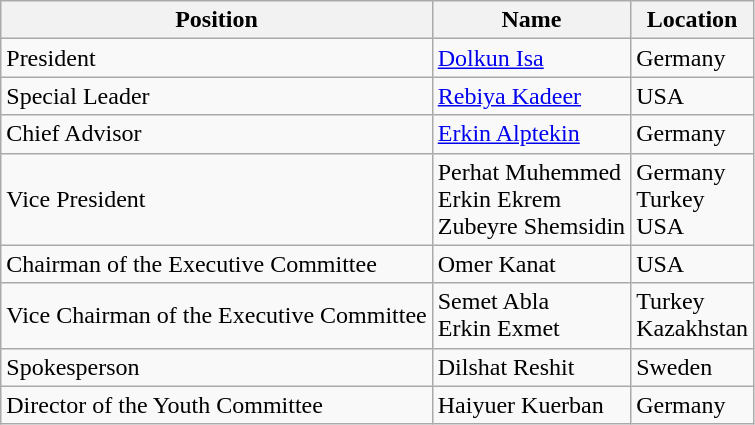<table class="wikitable" border="1">
<tr>
<th>Position</th>
<th>Name</th>
<th>Location</th>
</tr>
<tr>
<td>President</td>
<td><a href='#'>Dolkun Isa</a></td>
<td>Germany</td>
</tr>
<tr>
<td>Special Leader</td>
<td><a href='#'>Rebiya Kadeer</a></td>
<td>USA</td>
</tr>
<tr>
<td>Chief Advisor</td>
<td><a href='#'>Erkin Alptekin</a></td>
<td>Germany</td>
</tr>
<tr>
<td>Vice President</td>
<td>Perhat Muhemmed<br>Erkin Ekrem<br>Zubeyre Shemsidin</td>
<td>Germany<br>Turkey<br>USA</td>
</tr>
<tr>
<td>Chairman of the Executive Committee</td>
<td>Omer Kanat</td>
<td>USA</td>
</tr>
<tr>
<td>Vice Chairman of the Executive Committee</td>
<td>Semet Abla<br>Erkin Exmet</td>
<td>Turkey<br>Kazakhstan</td>
</tr>
<tr>
<td>Spokesperson</td>
<td>Dilshat Reshit</td>
<td>Sweden</td>
</tr>
<tr>
<td>Director of the Youth Committee</td>
<td>Haiyuer Kuerban</td>
<td>Germany</td>
</tr>
</table>
